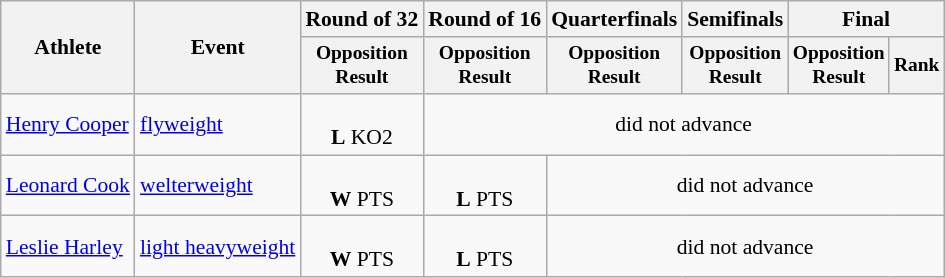<table class="wikitable" style="font-size:90%">
<tr>
<th rowspan="2">Athlete</th>
<th rowspan="2">Event</th>
<th>Round of 32</th>
<th>Round of 16</th>
<th>Quarterfinals</th>
<th>Semifinals</th>
<th colspan=2>Final</th>
</tr>
<tr style="font-size:90%">
<th>Opposition<br>Result</th>
<th>Opposition<br>Result</th>
<th>Opposition<br>Result</th>
<th>Opposition<br>Result</th>
<th>Opposition<br>Result</th>
<th>Rank</th>
</tr>
<tr align=center>
<td align=left><a href='#'>Henry Cooper</a></td>
<td align=left><a href='#'>flyweight</a></td>
<td><br><strong>L</strong> KO2</td>
<td colspan=6>did not advance</td>
</tr>
<tr align=center>
<td align=left><a href='#'>Leonard Cook</a></td>
<td align=left><a href='#'>welterweight</a></td>
<td><br><strong>W</strong> PTS</td>
<td><br><strong>L</strong> PTS</td>
<td colspan=5>did not advance</td>
</tr>
<tr align=center>
<td align=left><a href='#'>Leslie Harley</a></td>
<td align=left><a href='#'>light heavyweight</a></td>
<td><br><strong>W</strong> PTS</td>
<td><br><strong>L</strong> PTS</td>
<td colspan=5>did not advance</td>
</tr>
</table>
